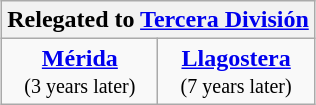<table class="wikitable" style="text-align: center; margin: 0 auto;">
<tr>
<th colspan="2">Relegated to <a href='#'>Tercera División</a></th>
</tr>
<tr>
<td><strong><a href='#'>Mérida</a></strong><br><small>(3 years later)</small></td>
<td><strong><a href='#'>Llagostera</a></strong><br><small>(7 years later)</small></td>
</tr>
</table>
